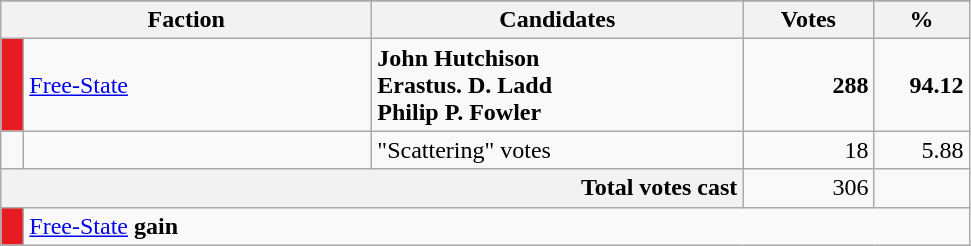<table class="wikitable plainrowheaders" style="text-align:center;">
<tr>
</tr>
<tr>
<th scope="col" colspan="2" style="width: 15em">Faction</th>
<th scope="col" style="width: 15em">Candidates</th>
<th scope="col" style="width: 5em">Votes</th>
<th scope="col" style="width: 3.5em">%</th>
</tr>
<tr>
<td style="width: 0.5em; background-color:#E81B23"></td>
<td style="text-align: left"><a href='#'>Free-State</a></td>
<td style="text-align: left"><strong>John Hutchison</strong><br><strong>Erastus. D. Ladd</strong><br><strong>Philip P. Fowler</strong></td>
<td style="text-align: right; margin-right: 0.5em"><strong>288</strong></td>
<td style="text-align: right; margin-right: 0.5em"><strong>94.12</strong></td>
</tr>
<tr>
<td style="width: 0.5em"></td>
<td style="text-align: left"></td>
<td style="text-align: left">"Scattering" votes</td>
<td style="text-align: right; margin-right: 0.5em">18</td>
<td style="text-align: right; margin-right: 0.5em">5.88</td>
</tr>
<tr>
<th colspan="3" style="text-align:right;">Total votes cast</th>
<td style="text-align:right;">306</td>
<td style="text-align:right;"></td>
</tr>
<tr>
<td style="width: 0.5em; background-color:#E81B23"></td>
<td colspan="4" style="text-align:left;"><a href='#'>Free-State</a> <strong>gain</strong></td>
</tr>
</table>
